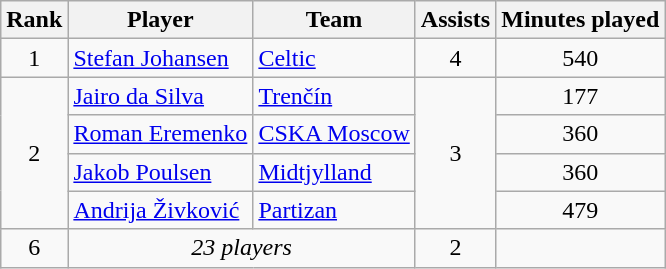<table class="wikitable" style="text-align:center">
<tr>
<th>Rank</th>
<th>Player</th>
<th>Team</th>
<th>Assists</th>
<th>Minutes played</th>
</tr>
<tr>
<td>1</td>
<td align=left> <a href='#'>Stefan Johansen</a></td>
<td align=left> <a href='#'>Celtic</a></td>
<td>4</td>
<td>540</td>
</tr>
<tr>
<td rowspan=4>2</td>
<td align=left> <a href='#'>Jairo da Silva</a></td>
<td align=left> <a href='#'>Trenčín</a></td>
<td rowspan=4>3</td>
<td>177</td>
</tr>
<tr>
<td align=left> <a href='#'>Roman Eremenko</a></td>
<td align=left> <a href='#'>CSKA Moscow</a></td>
<td>360</td>
</tr>
<tr>
<td align=left> <a href='#'>Jakob Poulsen</a></td>
<td align=left> <a href='#'>Midtjylland</a></td>
<td>360</td>
</tr>
<tr>
<td align=left> <a href='#'>Andrija Živković</a></td>
<td align=left> <a href='#'>Partizan</a></td>
<td>479</td>
</tr>
<tr>
<td>6</td>
<td colspan=2><em>23 players</em></td>
<td>2</td>
<td></td>
</tr>
</table>
